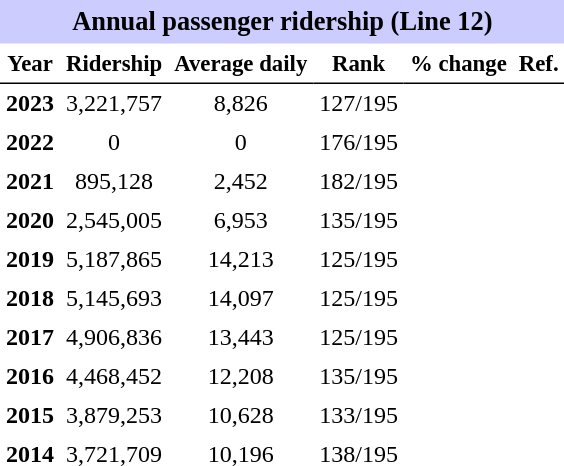<table class="toccolours" cellpadding="4" cellspacing="0" style="text-align:right;">
<tr>
<th colspan="6"  style="background-color:#ccf; background-color:#ccf; font-size:110%; text-align:center;">Annual passenger ridership (Line 12)</th>
</tr>
<tr style="font-size:95%; text-align:center">
<th style="border-bottom:1px solid black">Year</th>
<th style="border-bottom:1px solid black">Ridership</th>
<th style="border-bottom:1px solid black">Average daily</th>
<th style="border-bottom:1px solid black">Rank</th>
<th style="border-bottom:1px solid black">% change</th>
<th style="border-bottom:1px solid black">Ref.</th>
</tr>
<tr style="text-align:center;">
<td><strong>2023</strong></td>
<td>3,221,757</td>
<td>8,826</td>
<td>127/195</td>
<td></td>
<td></td>
</tr>
<tr style="text-align:center;">
<td><strong>2022</strong></td>
<td>0</td>
<td>0</td>
<td>176/195</td>
<td></td>
<td></td>
</tr>
<tr style="text-align:center;">
<td><strong>2021</strong></td>
<td>895,128</td>
<td>2,452</td>
<td>182/195</td>
<td></td>
<td></td>
</tr>
<tr style="text-align:center;">
<td><strong>2020</strong></td>
<td>2,545,005</td>
<td>6,953</td>
<td>135/195</td>
<td></td>
<td></td>
</tr>
<tr style="text-align:center;">
<td><strong>2019</strong></td>
<td>5,187,865</td>
<td>14,213</td>
<td>125/195</td>
<td></td>
<td></td>
</tr>
<tr style="text-align:center;">
<td><strong>2018</strong></td>
<td>5,145,693</td>
<td>14,097</td>
<td>125/195</td>
<td></td>
<td></td>
</tr>
<tr style="text-align:center;">
<td><strong>2017</strong></td>
<td>4,906,836</td>
<td>13,443</td>
<td>125/195</td>
<td></td>
<td></td>
</tr>
<tr style="text-align:center;">
<td><strong>2016</strong></td>
<td>4,468,452</td>
<td>12,208</td>
<td>135/195</td>
<td></td>
<td></td>
</tr>
<tr style="text-align:center;">
<td><strong>2015</strong></td>
<td>3,879,253</td>
<td>10,628</td>
<td>133/195</td>
<td></td>
<td></td>
</tr>
<tr style="text-align:center;">
<td><strong>2014</strong></td>
<td>3,721,709</td>
<td>10,196</td>
<td>138/195</td>
<td></td>
<td></td>
</tr>
</table>
